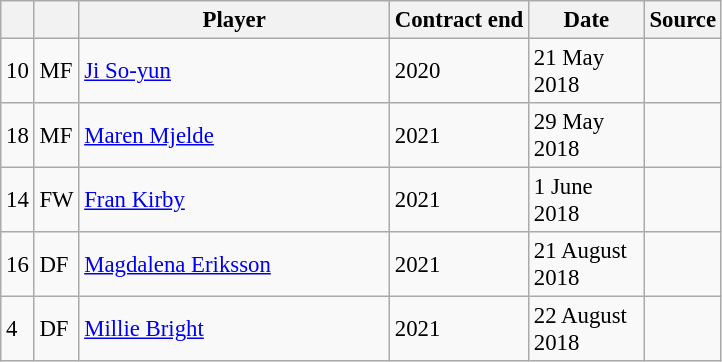<table class="wikitable plainrowheaders sortable" style="font-size:95%">
<tr>
<th></th>
<th></th>
<th scope="col" style="width:200px;">Player</th>
<th>Contract end</th>
<th scope="col" style="width:70px;">Date</th>
<th>Source</th>
</tr>
<tr>
<td>10</td>
<td>MF</td>
<td> <a href='#'>Ji So-yun</a></td>
<td>2020</td>
<td>21 May 2018</td>
<td></td>
</tr>
<tr>
<td>18</td>
<td>MF</td>
<td> <a href='#'>Maren Mjelde</a></td>
<td>2021</td>
<td>29 May 2018</td>
<td></td>
</tr>
<tr>
<td>14</td>
<td>FW</td>
<td> <a href='#'>Fran Kirby</a></td>
<td>2021</td>
<td>1 June 2018</td>
<td></td>
</tr>
<tr>
<td>16</td>
<td>DF</td>
<td> <a href='#'>Magdalena Eriksson</a></td>
<td>2021</td>
<td>21 August 2018</td>
<td></td>
</tr>
<tr>
<td>4</td>
<td>DF</td>
<td> <a href='#'>Millie Bright</a></td>
<td>2021</td>
<td>22 August 2018</td>
<td></td>
</tr>
</table>
